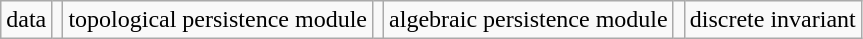<table class="wikitable">
<tr>
<td>data</td>
<td></td>
<td>topological persistence module</td>
<td></td>
<td>algebraic persistence module</td>
<td></td>
<td>discrete invariant</td>
</tr>
</table>
